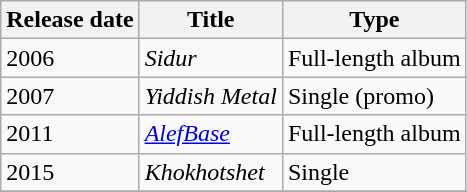<table class="wikitable">
<tr>
<th>Release date</th>
<th>Title</th>
<th>Type</th>
</tr>
<tr>
<td>2006</td>
<td><em>Sidur</em></td>
<td>Full-length album</td>
</tr>
<tr>
<td>2007</td>
<td><em>Yiddish Metal</em></td>
<td>Single (promo)</td>
</tr>
<tr>
<td>2011</td>
<td><em><a href='#'>AlefBase</a></em></td>
<td>Full-length album</td>
</tr>
<tr>
<td>2015</td>
<td><em>Khokhotshet</em></td>
<td>Single</td>
</tr>
<tr>
</tr>
</table>
